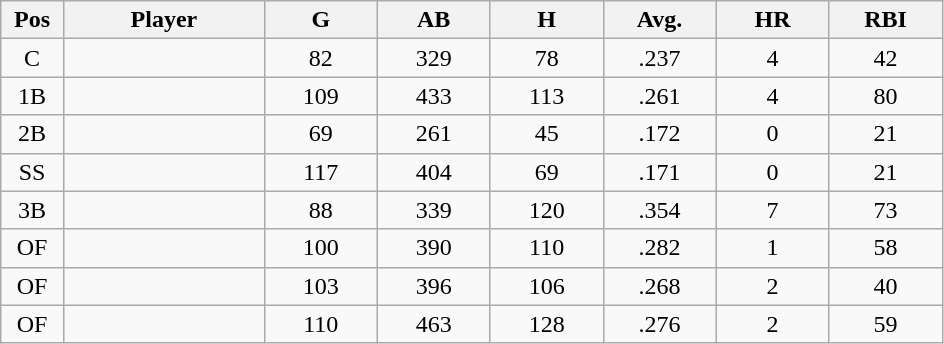<table class="wikitable sortable">
<tr>
<th bgcolor="#DDDDFF" width="5%">Pos</th>
<th bgcolor="#DDDDFF" width="16%">Player</th>
<th bgcolor="#DDDDFF" width="9%">G</th>
<th bgcolor="#DDDDFF" width="9%">AB</th>
<th bgcolor="#DDDDFF" width="9%">H</th>
<th bgcolor="#DDDDFF" width="9%">Avg.</th>
<th bgcolor="#DDDDFF" width="9%">HR</th>
<th bgcolor="#DDDDFF" width="9%">RBI</th>
</tr>
<tr align="center">
<td>C</td>
<td></td>
<td>82</td>
<td>329</td>
<td>78</td>
<td>.237</td>
<td>4</td>
<td>42</td>
</tr>
<tr align="center">
<td>1B</td>
<td></td>
<td>109</td>
<td>433</td>
<td>113</td>
<td>.261</td>
<td>4</td>
<td>80</td>
</tr>
<tr align="center">
<td>2B</td>
<td></td>
<td>69</td>
<td>261</td>
<td>45</td>
<td>.172</td>
<td>0</td>
<td>21</td>
</tr>
<tr align="center">
<td>SS</td>
<td></td>
<td>117</td>
<td>404</td>
<td>69</td>
<td>.171</td>
<td>0</td>
<td>21</td>
</tr>
<tr align="center">
<td>3B</td>
<td></td>
<td>88</td>
<td>339</td>
<td>120</td>
<td>.354</td>
<td>7</td>
<td>73</td>
</tr>
<tr align="center">
<td>OF</td>
<td></td>
<td>100</td>
<td>390</td>
<td>110</td>
<td>.282</td>
<td>1</td>
<td>58</td>
</tr>
<tr align="center">
<td>OF</td>
<td></td>
<td>103</td>
<td>396</td>
<td>106</td>
<td>.268</td>
<td>2</td>
<td>40</td>
</tr>
<tr align="center">
<td>OF</td>
<td></td>
<td>110</td>
<td>463</td>
<td>128</td>
<td>.276</td>
<td>2</td>
<td>59</td>
</tr>
</table>
